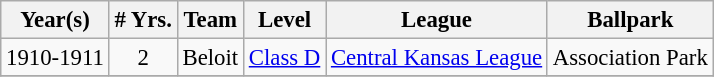<table class="wikitable" style="text-align:center; font-size: 95%;">
<tr>
<th>Year(s)</th>
<th># Yrs.</th>
<th>Team</th>
<th>Level</th>
<th>League</th>
<th>Ballpark</th>
</tr>
<tr>
<td>1910-1911</td>
<td>2</td>
<td>Beloit</td>
<td><a href='#'>Class D</a></td>
<td><a href='#'>Central Kansas League</a></td>
<td>Association Park</td>
</tr>
<tr>
</tr>
</table>
